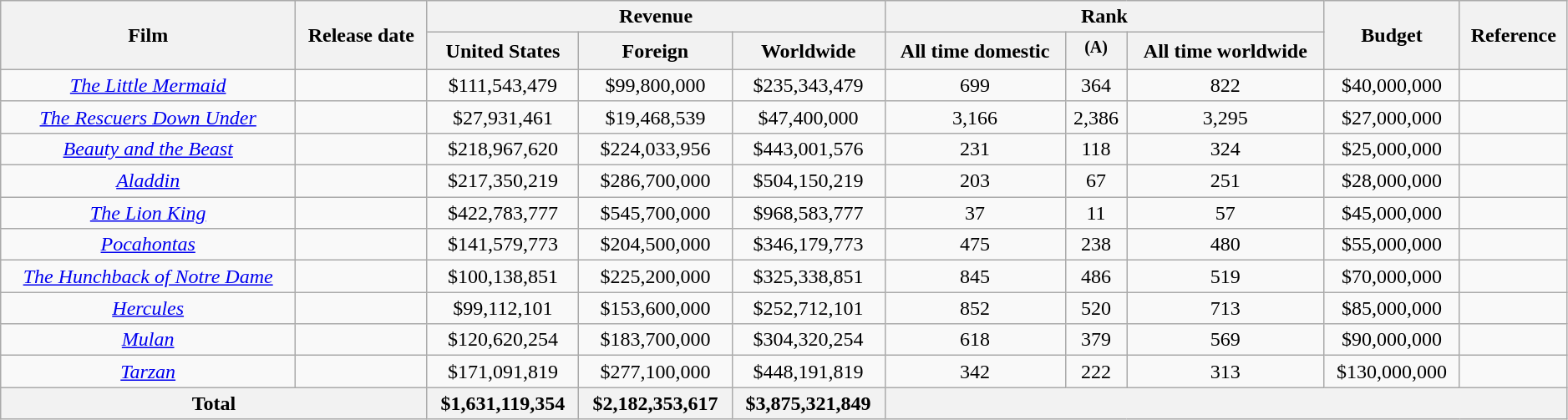<table class="wikitable sortable"  style="width:99%; text-align:center;">
<tr>
<th rowspan="2">Film</th>
<th rowspan="2">Release date</th>
<th colspan="3">Revenue</th>
<th colspan="3">Rank</th>
<th rowspan="2">Budget</th>
<th rowspan="2" class=unsortable>Reference</th>
</tr>
<tr>
<th>United States</th>
<th>Foreign</th>
<th>Worldwide</th>
<th>All time domestic</th>
<th><sup><strong>(A)</strong></sup></th>
<th>All time worldwide</th>
</tr>
<tr>
<td><em><a href='#'>The Little Mermaid</a></em></td>
<td></td>
<td>$111,543,479</td>
<td>$99,800,000</td>
<td>$235,343,479</td>
<td>699</td>
<td>364</td>
<td>822</td>
<td>$40,000,000</td>
<td></td>
</tr>
<tr>
<td><em><a href='#'>The Rescuers Down Under</a></em></td>
<td></td>
<td>$27,931,461</td>
<td>$19,468,539</td>
<td>$47,400,000</td>
<td>3,166</td>
<td>2,386</td>
<td>3,295</td>
<td>$27,000,000</td>
<td></td>
</tr>
<tr>
<td><em><a href='#'>Beauty and the Beast</a></em></td>
<td></td>
<td>$218,967,620</td>
<td>$224,033,956</td>
<td>$443,001,576</td>
<td>231</td>
<td>118</td>
<td>324</td>
<td>$25,000,000</td>
<td></td>
</tr>
<tr>
<td><em><a href='#'>Aladdin</a></em></td>
<td></td>
<td>$217,350,219</td>
<td>$286,700,000</td>
<td>$504,150,219</td>
<td>203</td>
<td>67</td>
<td>251</td>
<td>$28,000,000</td>
<td></td>
</tr>
<tr>
<td><em><a href='#'>The Lion King</a></em></td>
<td></td>
<td>$422,783,777</td>
<td>$545,700,000</td>
<td>$968,583,777</td>
<td>37</td>
<td>11</td>
<td>57</td>
<td>$45,000,000</td>
<td></td>
</tr>
<tr>
<td><em><a href='#'>Pocahontas</a></em></td>
<td></td>
<td>$141,579,773</td>
<td>$204,500,000</td>
<td>$346,179,773</td>
<td>475</td>
<td>238</td>
<td>480</td>
<td>$55,000,000</td>
<td></td>
</tr>
<tr>
<td><em><a href='#'>The Hunchback of Notre Dame</a></em></td>
<td></td>
<td>$100,138,851</td>
<td>$225,200,000</td>
<td>$325,338,851</td>
<td>845</td>
<td>486</td>
<td>519</td>
<td>$70,000,000</td>
<td></td>
</tr>
<tr>
<td><em><a href='#'>Hercules</a></em></td>
<td></td>
<td>$99,112,101</td>
<td>$153,600,000</td>
<td>$252,712,101</td>
<td>852</td>
<td>520</td>
<td>713</td>
<td>$85,000,000</td>
<td></td>
</tr>
<tr>
<td><em><a href='#'>Mulan</a></em></td>
<td></td>
<td>$120,620,254</td>
<td>$183,700,000</td>
<td>$304,320,254</td>
<td>618</td>
<td>379</td>
<td>569</td>
<td>$90,000,000</td>
<td></td>
</tr>
<tr>
<td><em><a href='#'>Tarzan</a></em></td>
<td></td>
<td>$171,091,819</td>
<td>$277,100,000</td>
<td>$448,191,819</td>
<td>342</td>
<td>222</td>
<td>313</td>
<td>$130,000,000</td>
<td></td>
</tr>
<tr>
<th colspan="2">Total</th>
<th>$1,631,119,354</th>
<th>$2,182,353,617</th>
<th>$3,875,321,849</th>
<th colspan="5"></th>
</tr>
</table>
